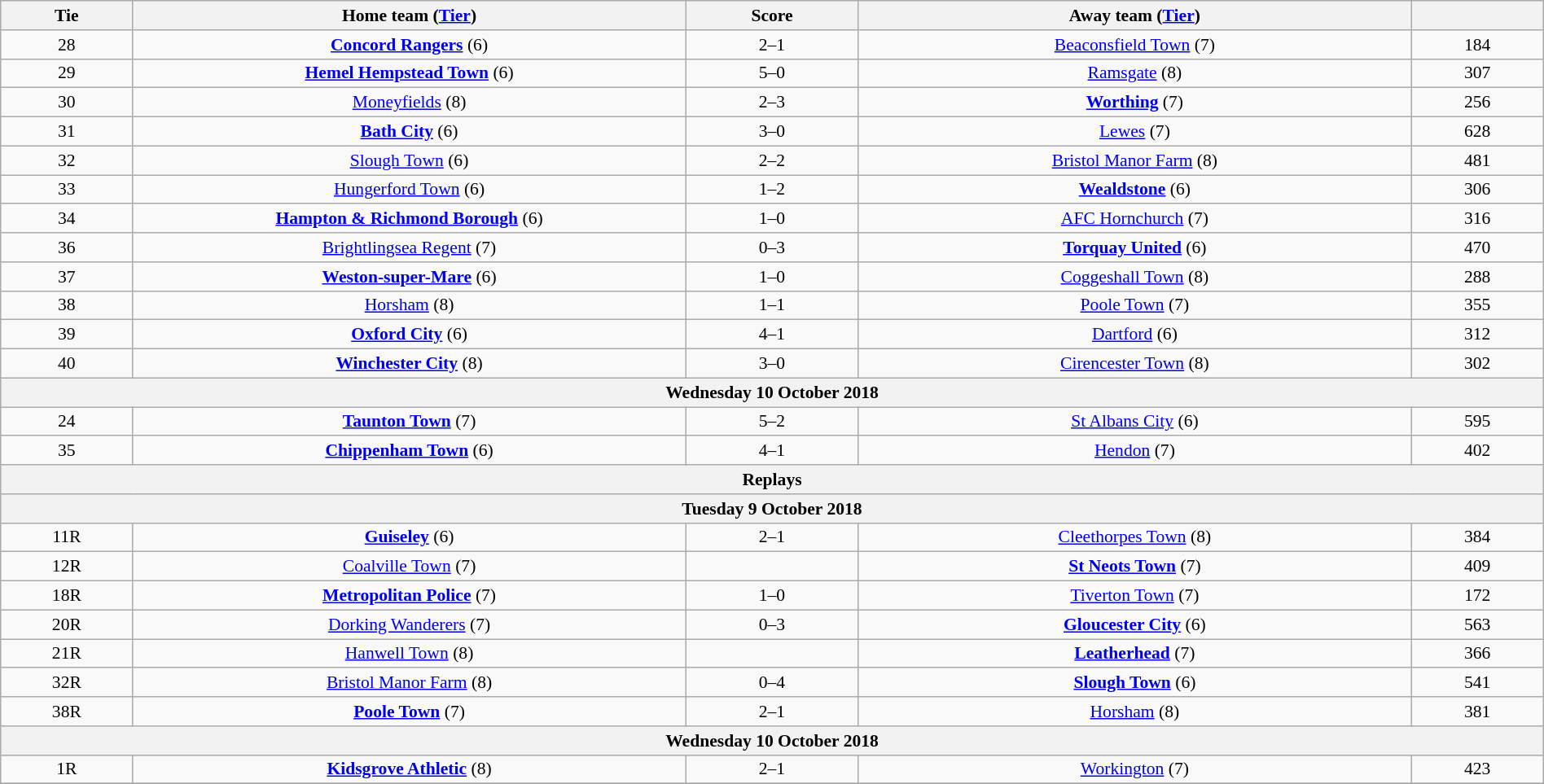<table class="wikitable" style="text-align:center; font-size:90%; width:100%">
<tr>
<th scope="col" style="width:  8.43%;">Tie</th>
<th scope="col" style="width: 35.29%;">Home team (<a href='#'>Tier</a>)</th>
<th scope="col" style="width: 11.00%;">Score</th>
<th scope="col" style="width: 35.29%;">Away team (<a href='#'>Tier</a>)</th>
<th scope="col" style="width:  8.43%;"></th>
</tr>
<tr>
<td>28</td>
<td><strong><a href='#'>Concord Rangers</a></strong> (6)</td>
<td>2–1</td>
<td><a href='#'>Beaconsfield Town</a> (7)</td>
<td>184</td>
</tr>
<tr>
<td>29</td>
<td><strong><a href='#'>Hemel Hempstead Town</a></strong> (6)</td>
<td>5–0</td>
<td><a href='#'>Ramsgate</a> (8)</td>
<td>307</td>
</tr>
<tr>
<td>30</td>
<td><a href='#'>Moneyfields</a> (8)</td>
<td>2–3</td>
<td><strong><a href='#'>Worthing</a></strong> (7)</td>
<td>256</td>
</tr>
<tr>
<td>31</td>
<td><strong><a href='#'>Bath City</a></strong> (6)</td>
<td>3–0</td>
<td><a href='#'>Lewes</a> (7)</td>
<td>628</td>
</tr>
<tr>
<td>32</td>
<td><a href='#'>Slough Town</a> (6)</td>
<td>2–2</td>
<td><a href='#'>Bristol Manor Farm</a> (8)</td>
<td>481</td>
</tr>
<tr>
<td>33</td>
<td><a href='#'>Hungerford Town</a> (6)</td>
<td>1–2</td>
<td><strong><a href='#'>Wealdstone</a></strong> (6)</td>
<td>306</td>
</tr>
<tr>
<td>34</td>
<td><strong><a href='#'>Hampton & Richmond Borough</a></strong> (6)</td>
<td>1–0</td>
<td><a href='#'>AFC Hornchurch</a> (7)</td>
<td>316</td>
</tr>
<tr>
<td>36</td>
<td><a href='#'>Brightlingsea Regent</a> (7)</td>
<td>0–3</td>
<td><strong><a href='#'>Torquay United</a></strong> (6)</td>
<td>470</td>
</tr>
<tr>
<td>37</td>
<td><strong><a href='#'>Weston-super-Mare</a></strong> (6)</td>
<td>1–0</td>
<td><a href='#'>Coggeshall Town</a> (8)</td>
<td>288</td>
</tr>
<tr>
<td>38</td>
<td><a href='#'>Horsham</a> (8)</td>
<td>1–1</td>
<td><a href='#'>Poole Town</a> (7)</td>
<td>355</td>
</tr>
<tr>
<td>39</td>
<td><strong><a href='#'>Oxford City</a></strong> (6)</td>
<td>4–1</td>
<td><a href='#'>Dartford</a> (6)</td>
<td>312</td>
</tr>
<tr>
<td>40</td>
<td><strong><a href='#'>Winchester City</a></strong> (8)</td>
<td>3–0</td>
<td><a href='#'>Cirencester Town</a> (8)</td>
<td>302</td>
</tr>
<tr>
<th colspan="5"><strong>Wednesday 10 October 2018</strong></th>
</tr>
<tr>
<td>24</td>
<td><strong><a href='#'>Taunton Town</a></strong> (7)</td>
<td>5–2</td>
<td><a href='#'>St Albans City</a> (6)</td>
<td>595</td>
</tr>
<tr>
<td>35</td>
<td><strong><a href='#'>Chippenham Town</a></strong> (6)</td>
<td>4–1</td>
<td><a href='#'>Hendon</a> (7)</td>
<td>402</td>
</tr>
<tr>
<th colspan="5"><strong>Replays</strong></th>
</tr>
<tr>
<th colspan="5"><strong>Tuesday 9 October 2018</strong></th>
</tr>
<tr>
<td>11R</td>
<td><strong><a href='#'>Guiseley</a></strong> (6)</td>
<td>2–1</td>
<td><a href='#'>Cleethorpes Town</a> (8)</td>
<td>384</td>
</tr>
<tr>
<td>12R</td>
<td><a href='#'>Coalville Town</a> (7)</td>
<td></td>
<td><strong><a href='#'>St Neots Town</a></strong> (7)</td>
<td>409</td>
</tr>
<tr>
<td>18R</td>
<td><strong><a href='#'>Metropolitan Police</a></strong> (7)</td>
<td>1–0 </td>
<td><a href='#'>Tiverton Town</a> (7)</td>
<td>172</td>
</tr>
<tr>
<td>20R</td>
<td><a href='#'>Dorking Wanderers</a> (7)</td>
<td>0–3</td>
<td><strong><a href='#'>Gloucester City</a></strong> (6)</td>
<td>563</td>
</tr>
<tr>
<td>21R</td>
<td><a href='#'>Hanwell Town</a> (8)</td>
<td></td>
<td><strong><a href='#'>Leatherhead</a></strong> (7)</td>
<td>366</td>
</tr>
<tr>
<td>32R</td>
<td><a href='#'>Bristol Manor Farm</a> (8)</td>
<td>0–4</td>
<td><strong><a href='#'>Slough Town</a></strong> (6)</td>
<td>541</td>
</tr>
<tr>
<td>38R</td>
<td><strong><a href='#'>Poole Town</a></strong> (7)</td>
<td>2–1 </td>
<td><a href='#'>Horsham</a> (8)</td>
<td>381</td>
</tr>
<tr>
<th colspan="5"><strong>Wednesday 10 October 2018</strong></th>
</tr>
<tr>
<td>1R</td>
<td><strong><a href='#'>Kidsgrove Athletic</a></strong> (8)</td>
<td>2–1 </td>
<td><a href='#'>Workington</a> (7)</td>
<td>423</td>
</tr>
<tr>
</tr>
</table>
